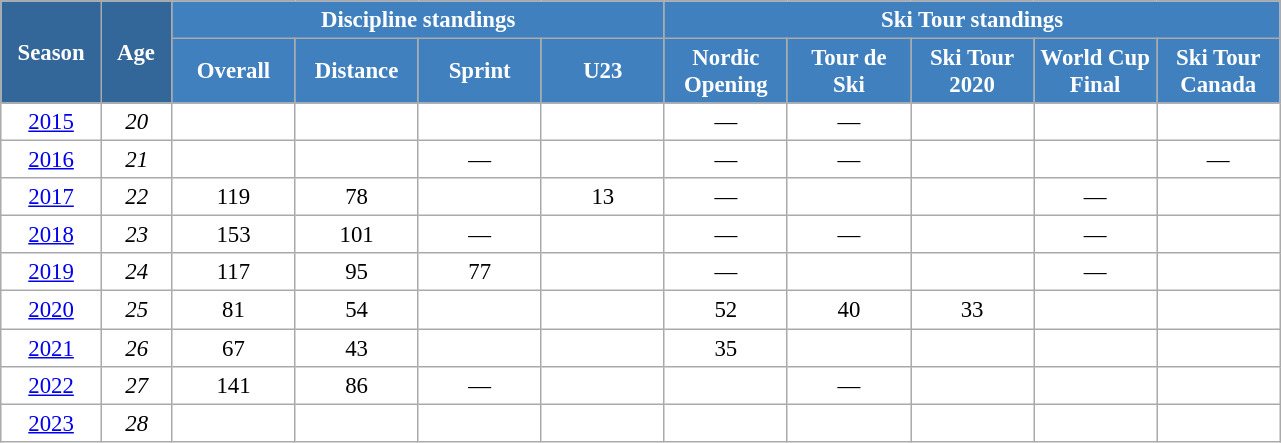<table class="wikitable" style="font-size:95%; text-align:center; border:grey solid 1px; border-collapse:collapse; background:#ffffff;">
<tr>
<th style="background-color:#369; color:white; width:60px;" rowspan="2"> Season </th>
<th style="background-color:#369; color:white; width:40px;" rowspan="2"> Age </th>
<th style="background-color:#4180be; color:white;" colspan="4">Discipline standings</th>
<th style="background-color:#4180be; color:white;" colspan="5">Ski Tour standings</th>
</tr>
<tr>
<th style="background-color:#4180be; color:white; width:75px;">Overall</th>
<th style="background-color:#4180be; color:white; width:75px;">Distance</th>
<th style="background-color:#4180be; color:white; width:75px;">Sprint</th>
<th style="background-color:#4180be; color:white; width:75px;">U23</th>
<th style="background-color:#4180be; color:white; width:75px;">Nordic<br>Opening</th>
<th style="background-color:#4180be; color:white; width:75px;">Tour de<br>Ski</th>
<th style="background-color:#4180be; color:white; width:75px;">Ski Tour<br>2020</th>
<th style="background-color:#4180be; color:white; width:75px;">World Cup<br>Final</th>
<th style="background-color:#4180be; color:white; width:75px;">Ski Tour<br>Canada</th>
</tr>
<tr>
<td><a href='#'>2015</a></td>
<td><em>20</em></td>
<td></td>
<td></td>
<td></td>
<td></td>
<td>—</td>
<td>—</td>
<td></td>
<td></td>
<td></td>
</tr>
<tr>
<td><a href='#'>2016</a></td>
<td><em>21</em></td>
<td></td>
<td></td>
<td>—</td>
<td></td>
<td>—</td>
<td>—</td>
<td></td>
<td></td>
<td>—</td>
</tr>
<tr>
<td><a href='#'>2017</a></td>
<td><em>22</em></td>
<td>119</td>
<td>78</td>
<td></td>
<td>13</td>
<td>—</td>
<td></td>
<td></td>
<td>—</td>
<td></td>
</tr>
<tr>
<td><a href='#'>2018</a></td>
<td><em>23</em></td>
<td>153</td>
<td>101</td>
<td>—</td>
<td></td>
<td>—</td>
<td>—</td>
<td></td>
<td>—</td>
<td></td>
</tr>
<tr>
<td><a href='#'>2019</a></td>
<td><em>24</em></td>
<td>117</td>
<td>95</td>
<td>77</td>
<td></td>
<td>—</td>
<td></td>
<td></td>
<td>—</td>
<td></td>
</tr>
<tr>
<td><a href='#'>2020</a></td>
<td><em>25</em></td>
<td>81</td>
<td>54</td>
<td></td>
<td></td>
<td>52</td>
<td>40</td>
<td>33</td>
<td></td>
<td></td>
</tr>
<tr>
<td><a href='#'>2021</a></td>
<td><em>26</em></td>
<td>67</td>
<td>43</td>
<td></td>
<td></td>
<td>35</td>
<td></td>
<td></td>
<td></td>
<td></td>
</tr>
<tr>
<td><a href='#'>2022</a></td>
<td><em>27</em></td>
<td>141</td>
<td>86</td>
<td>—</td>
<td></td>
<td></td>
<td>—</td>
<td></td>
<td></td>
<td></td>
</tr>
<tr>
<td><a href='#'>2023</a></td>
<td><em>28</em></td>
<td></td>
<td></td>
<td></td>
<td></td>
<td></td>
<td></td>
<td></td>
<td></td>
<td></td>
</tr>
</table>
